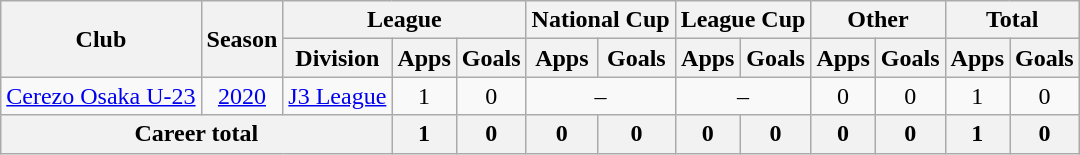<table class="wikitable" style="text-align: center">
<tr>
<th rowspan="2">Club</th>
<th rowspan="2">Season</th>
<th colspan="3">League</th>
<th colspan="2">National Cup</th>
<th colspan="2">League Cup</th>
<th colspan="2">Other</th>
<th colspan="2">Total</th>
</tr>
<tr>
<th>Division</th>
<th>Apps</th>
<th>Goals</th>
<th>Apps</th>
<th>Goals</th>
<th>Apps</th>
<th>Goals</th>
<th>Apps</th>
<th>Goals</th>
<th>Apps</th>
<th>Goals</th>
</tr>
<tr>
<td><a href='#'>Cerezo Osaka U-23</a></td>
<td><a href='#'>2020</a></td>
<td><a href='#'>J3 League</a></td>
<td>1</td>
<td>0</td>
<td colspan="2">–</td>
<td colspan="2">–</td>
<td>0</td>
<td>0</td>
<td>1</td>
<td>0</td>
</tr>
<tr>
<th colspan=3>Career total</th>
<th>1</th>
<th>0</th>
<th>0</th>
<th>0</th>
<th>0</th>
<th>0</th>
<th>0</th>
<th>0</th>
<th>1</th>
<th>0</th>
</tr>
</table>
